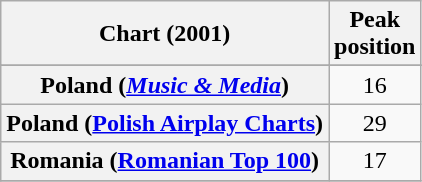<table class="wikitable sortable plainrowheaders" style="text-align:center">
<tr>
<th scope="col">Chart (2001)</th>
<th scope="col">Peak<br>position</th>
</tr>
<tr>
</tr>
<tr>
</tr>
<tr>
<th scope="row">Poland (<em><a href='#'>Music & Media</a></em>)</th>
<td>16</td>
</tr>
<tr>
<th scope="row">Poland (<a href='#'>Polish Airplay Charts</a>)</th>
<td>29</td>
</tr>
<tr>
<th scope="row">Romania (<a href='#'>Romanian Top 100</a>)</th>
<td>17</td>
</tr>
<tr>
</tr>
</table>
